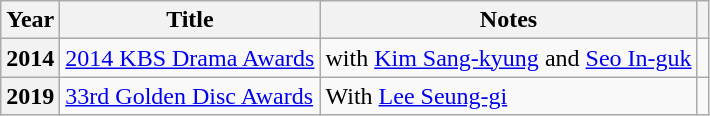<table class="wikitable plainrowheaders sortable">
<tr>
<th scope="col">Year</th>
<th scope="col">Title</th>
<th scope="col">Notes</th>
<th scope="col" class="unsortable"></th>
</tr>
<tr>
<th scope="row">2014</th>
<td><a href='#'>2014 KBS Drama Awards</a></td>
<td>with <a href='#'>Kim Sang-kyung</a> and <a href='#'>Seo In-guk</a></td>
<td style="text-align:center"></td>
</tr>
<tr>
<th scope="row">2019</th>
<td><a href='#'>33rd Golden Disc Awards</a></td>
<td>With <a href='#'>Lee Seung-gi</a></td>
<td style="text-align:center"></td>
</tr>
</table>
